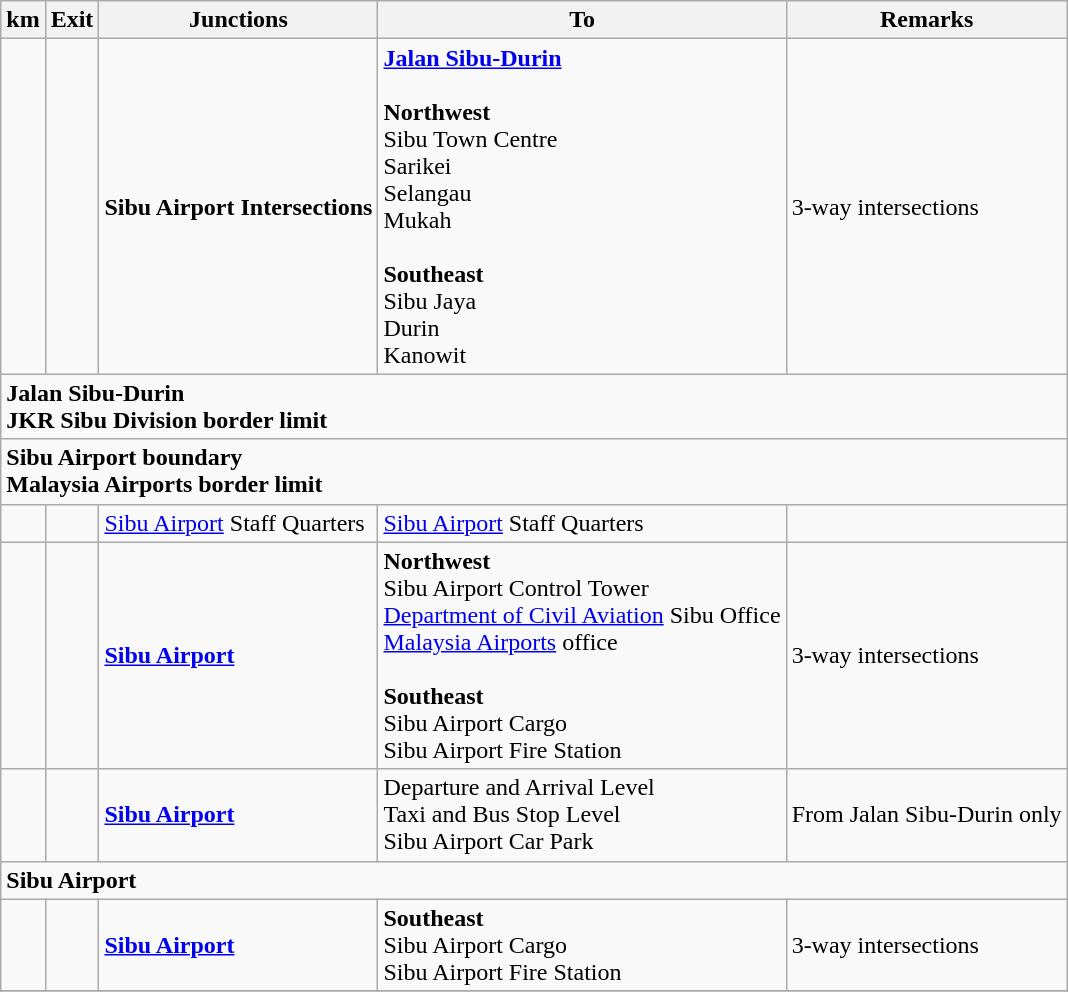<table class="wikitable">
<tr>
<th>km</th>
<th>Exit</th>
<th>Junctions</th>
<th>To</th>
<th>Remarks</th>
</tr>
<tr>
<td></td>
<td></td>
<td><strong>Sibu Airport Intersections</strong></td>
<td>  <strong><a href='#'>Jalan Sibu-Durin</a></strong><br><br><strong>Northwest</strong><br>Sibu Town Centre<br>Sarikei<br>Selangau<br>Mukah<br><br><strong>Southeast</strong><br>Sibu Jaya<br>Durin<br>Kanowit</td>
<td>3-way intersections</td>
</tr>
<tr>
<td style="width:600px" colspan="6" style="text-align:center; background:blue;"><strong><span>  Jalan Sibu-Durin<br>JKR Sibu Division border limit</span></strong></td>
</tr>
<tr>
<td style="width:600px" colspan="6" style="text-align:center; background:yellow;"><strong><span>Sibu Airport boundary<br>Malaysia Airports border limit</span></strong></td>
</tr>
<tr>
<td></td>
<td></td>
<td><a href='#'>Sibu Airport</a> Staff Quarters</td>
<td><a href='#'>Sibu Airport</a> Staff Quarters</td>
<td></td>
</tr>
<tr>
<td></td>
<td></td>
<td><strong><a href='#'>Sibu Airport</a></strong> </td>
<td><strong>Northwest</strong><br>Sibu Airport Control Tower<br><a href='#'>Department of Civil Aviation</a> Sibu Office<br><a href='#'>Malaysia Airports</a> office<br><br><strong>Southeast</strong><br>Sibu Airport Cargo<br>Sibu Airport Fire Station</td>
<td>3-way intersections</td>
</tr>
<tr>
<td></td>
<td></td>
<td><strong><a href='#'>Sibu Airport</a></strong> </td>
<td>Departure and Arrival Level<br>Taxi and Bus Stop Level<br> Sibu Airport Car Park</td>
<td>From Jalan Sibu-Durin only</td>
</tr>
<tr>
<td style="width:600px" colspan="6" style="text-align:center; background:blue;"><strong><span>Sibu Airport</span></strong></td>
</tr>
<tr>
<td></td>
<td></td>
<td><strong><a href='#'>Sibu Airport</a></strong> </td>
<td><strong>Southeast</strong><br>Sibu Airport Cargo<br>Sibu Airport Fire Station</td>
<td>3-way intersections</td>
</tr>
<tr>
</tr>
</table>
